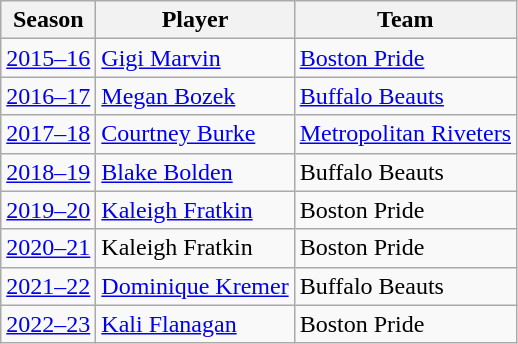<table class="wikitable sortable">
<tr>
<th>Season</th>
<th>Player</th>
<th>Team</th>
</tr>
<tr>
<td><a href='#'>2015–16</a></td>
<td><a href='#'>Gigi Marvin</a></td>
<td><a href='#'>Boston Pride</a></td>
</tr>
<tr>
<td><a href='#'>2016–17</a></td>
<td><a href='#'>Megan Bozek</a></td>
<td><a href='#'>Buffalo Beauts</a></td>
</tr>
<tr>
<td><a href='#'>2017–18</a></td>
<td><a href='#'>Courtney Burke</a></td>
<td><a href='#'>Metropolitan Riveters</a></td>
</tr>
<tr>
<td><a href='#'>2018–19</a></td>
<td><a href='#'>Blake Bolden</a></td>
<td>Buffalo Beauts</td>
</tr>
<tr>
<td><a href='#'>2019–20</a></td>
<td><a href='#'>Kaleigh Fratkin</a></td>
<td>Boston Pride</td>
</tr>
<tr>
<td><a href='#'>2020–21</a></td>
<td>Kaleigh Fratkin</td>
<td>Boston Pride</td>
</tr>
<tr>
<td><a href='#'>2021–22</a></td>
<td><a href='#'>Dominique Kremer</a></td>
<td>Buffalo Beauts</td>
</tr>
<tr>
<td><a href='#'>2022–23</a></td>
<td><a href='#'>Kali Flanagan</a></td>
<td>Boston Pride</td>
</tr>
</table>
